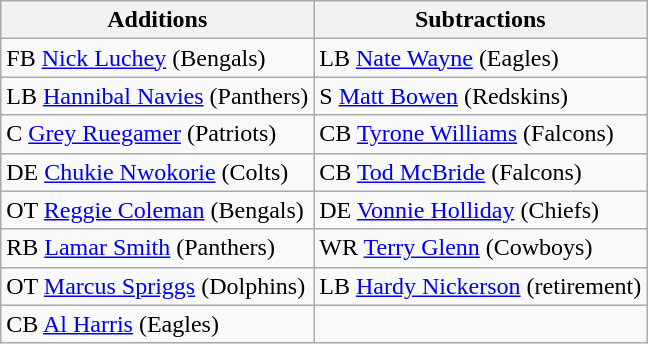<table class="wikitable">
<tr>
<th>Additions</th>
<th>Subtractions</th>
</tr>
<tr>
<td>FB <a href='#'>Nick Luchey</a> (Bengals)</td>
<td>LB <a href='#'>Nate Wayne</a> (Eagles)</td>
</tr>
<tr>
<td>LB <a href='#'>Hannibal Navies</a> (Panthers)</td>
<td>S <a href='#'>Matt Bowen</a> (Redskins)</td>
</tr>
<tr>
<td>C <a href='#'>Grey Ruegamer</a> (Patriots)</td>
<td>CB <a href='#'>Tyrone Williams</a> (Falcons)</td>
</tr>
<tr>
<td>DE <a href='#'>Chukie Nwokorie</a> (Colts)</td>
<td>CB <a href='#'>Tod McBride</a> (Falcons)</td>
</tr>
<tr>
<td>OT <a href='#'>Reggie Coleman</a> (Bengals)</td>
<td>DE <a href='#'>Vonnie Holliday</a> (Chiefs)</td>
</tr>
<tr>
<td>RB <a href='#'>Lamar Smith</a> (Panthers)</td>
<td>WR <a href='#'>Terry Glenn</a> (Cowboys)</td>
</tr>
<tr>
<td>OT <a href='#'>Marcus Spriggs</a> (Dolphins)</td>
<td>LB <a href='#'>Hardy Nickerson</a> (retirement)</td>
</tr>
<tr>
<td>CB <a href='#'>Al Harris</a> (Eagles)</td>
<td></td>
</tr>
</table>
